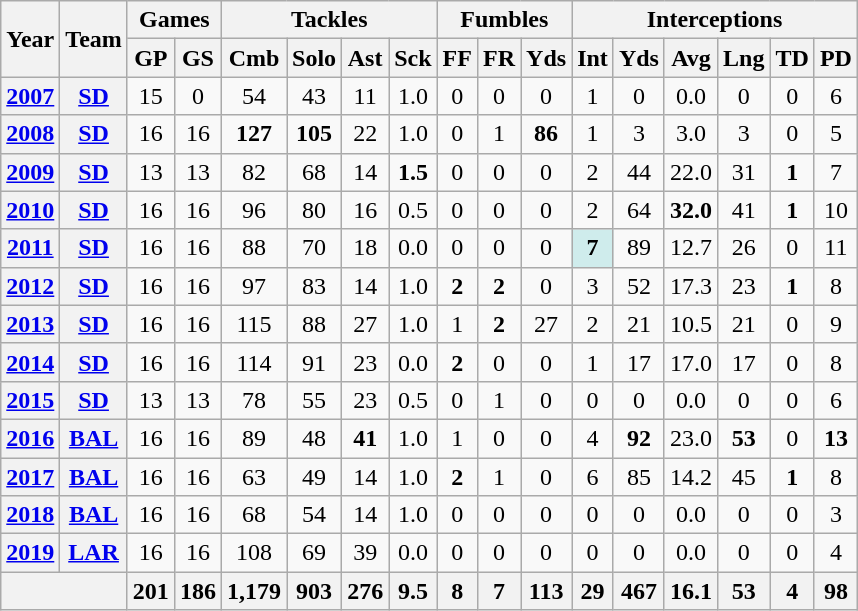<table class="wikitable" style="text-align: center;">
<tr>
<th rowspan="2">Year</th>
<th rowspan="2">Team</th>
<th colspan="2">Games</th>
<th colspan="4">Tackles</th>
<th colspan="3">Fumbles</th>
<th colspan="6">Interceptions</th>
</tr>
<tr>
<th>GP</th>
<th>GS</th>
<th>Cmb</th>
<th>Solo</th>
<th>Ast</th>
<th>Sck</th>
<th>FF</th>
<th>FR</th>
<th>Yds</th>
<th>Int</th>
<th>Yds</th>
<th>Avg</th>
<th>Lng</th>
<th>TD</th>
<th>PD</th>
</tr>
<tr>
<th><a href='#'>2007</a></th>
<th><a href='#'>SD</a></th>
<td>15</td>
<td>0</td>
<td>54</td>
<td>43</td>
<td>11</td>
<td>1.0</td>
<td>0</td>
<td>0</td>
<td>0</td>
<td>1</td>
<td>0</td>
<td>0.0</td>
<td>0</td>
<td>0</td>
<td>6</td>
</tr>
<tr>
<th><a href='#'>2008</a></th>
<th><a href='#'>SD</a></th>
<td>16</td>
<td>16</td>
<td><strong>127</strong></td>
<td><strong>105</strong></td>
<td>22</td>
<td>1.0</td>
<td>0</td>
<td>1</td>
<td><strong>86</strong></td>
<td>1</td>
<td>3</td>
<td>3.0</td>
<td>3</td>
<td>0</td>
<td>5</td>
</tr>
<tr>
<th><a href='#'>2009</a></th>
<th><a href='#'>SD</a></th>
<td>13</td>
<td>13</td>
<td>82</td>
<td>68</td>
<td>14</td>
<td><strong>1.5</strong></td>
<td>0</td>
<td>0</td>
<td>0</td>
<td>2</td>
<td>44</td>
<td>22.0</td>
<td>31</td>
<td><strong>1</strong></td>
<td>7</td>
</tr>
<tr>
<th><a href='#'>2010</a></th>
<th><a href='#'>SD</a></th>
<td>16</td>
<td>16</td>
<td>96</td>
<td>80</td>
<td>16</td>
<td>0.5</td>
<td>0</td>
<td>0</td>
<td>0</td>
<td>2</td>
<td>64</td>
<td><strong>32.0</strong></td>
<td>41</td>
<td><strong>1</strong></td>
<td>10</td>
</tr>
<tr>
<th><a href='#'>2011</a></th>
<th><a href='#'>SD</a></th>
<td>16</td>
<td>16</td>
<td>88</td>
<td>70</td>
<td>18</td>
<td>0.0</td>
<td>0</td>
<td>0</td>
<td>0</td>
<td style="background:#cfecec;"><strong>7</strong></td>
<td>89</td>
<td>12.7</td>
<td>26</td>
<td>0</td>
<td>11</td>
</tr>
<tr>
<th><a href='#'>2012</a></th>
<th><a href='#'>SD</a></th>
<td>16</td>
<td>16</td>
<td>97</td>
<td>83</td>
<td>14</td>
<td>1.0</td>
<td><strong>2</strong></td>
<td><strong>2</strong></td>
<td>0</td>
<td>3</td>
<td>52</td>
<td>17.3</td>
<td>23</td>
<td><strong>1</strong></td>
<td>8</td>
</tr>
<tr>
<th><a href='#'>2013</a></th>
<th><a href='#'>SD</a></th>
<td>16</td>
<td>16</td>
<td>115</td>
<td>88</td>
<td>27</td>
<td>1.0</td>
<td>1</td>
<td><strong>2</strong></td>
<td>27</td>
<td>2</td>
<td>21</td>
<td>10.5</td>
<td>21</td>
<td>0</td>
<td>9</td>
</tr>
<tr>
<th><a href='#'>2014</a></th>
<th><a href='#'>SD</a></th>
<td>16</td>
<td>16</td>
<td>114</td>
<td>91</td>
<td>23</td>
<td>0.0</td>
<td><strong>2</strong></td>
<td>0</td>
<td>0</td>
<td>1</td>
<td>17</td>
<td>17.0</td>
<td>17</td>
<td>0</td>
<td>8</td>
</tr>
<tr>
<th><a href='#'>2015</a></th>
<th><a href='#'>SD</a></th>
<td>13</td>
<td>13</td>
<td>78</td>
<td>55</td>
<td>23</td>
<td>0.5</td>
<td>0</td>
<td>1</td>
<td>0</td>
<td>0</td>
<td>0</td>
<td>0.0</td>
<td>0</td>
<td>0</td>
<td>6</td>
</tr>
<tr>
<th><a href='#'>2016</a></th>
<th><a href='#'>BAL</a></th>
<td>16</td>
<td>16</td>
<td>89</td>
<td>48</td>
<td><strong>41</strong></td>
<td>1.0</td>
<td>1</td>
<td>0</td>
<td>0</td>
<td>4</td>
<td><strong>92</strong></td>
<td>23.0</td>
<td><strong>53</strong></td>
<td>0</td>
<td><strong>13</strong></td>
</tr>
<tr>
<th><a href='#'>2017</a></th>
<th><a href='#'>BAL</a></th>
<td>16</td>
<td>16</td>
<td>63</td>
<td>49</td>
<td>14</td>
<td>1.0</td>
<td><strong>2</strong></td>
<td>1</td>
<td>0</td>
<td>6</td>
<td>85</td>
<td>14.2</td>
<td>45</td>
<td><strong>1</strong></td>
<td>8</td>
</tr>
<tr>
<th><a href='#'>2018</a></th>
<th><a href='#'>BAL</a></th>
<td>16</td>
<td>16</td>
<td>68</td>
<td>54</td>
<td>14</td>
<td>1.0</td>
<td>0</td>
<td>0</td>
<td>0</td>
<td>0</td>
<td>0</td>
<td>0.0</td>
<td>0</td>
<td>0</td>
<td>3</td>
</tr>
<tr>
<th><a href='#'>2019</a></th>
<th><a href='#'>LAR</a></th>
<td>16</td>
<td>16</td>
<td>108</td>
<td>69</td>
<td>39</td>
<td>0.0</td>
<td>0</td>
<td>0</td>
<td>0</td>
<td>0</td>
<td>0</td>
<td>0.0</td>
<td>0</td>
<td>0</td>
<td>4</td>
</tr>
<tr>
<th colspan="2"></th>
<th>201</th>
<th>186</th>
<th>1,179</th>
<th>903</th>
<th>276</th>
<th>9.5</th>
<th>8</th>
<th>7</th>
<th>113</th>
<th>29</th>
<th>467</th>
<th>16.1</th>
<th>53</th>
<th>4</th>
<th>98</th>
</tr>
</table>
